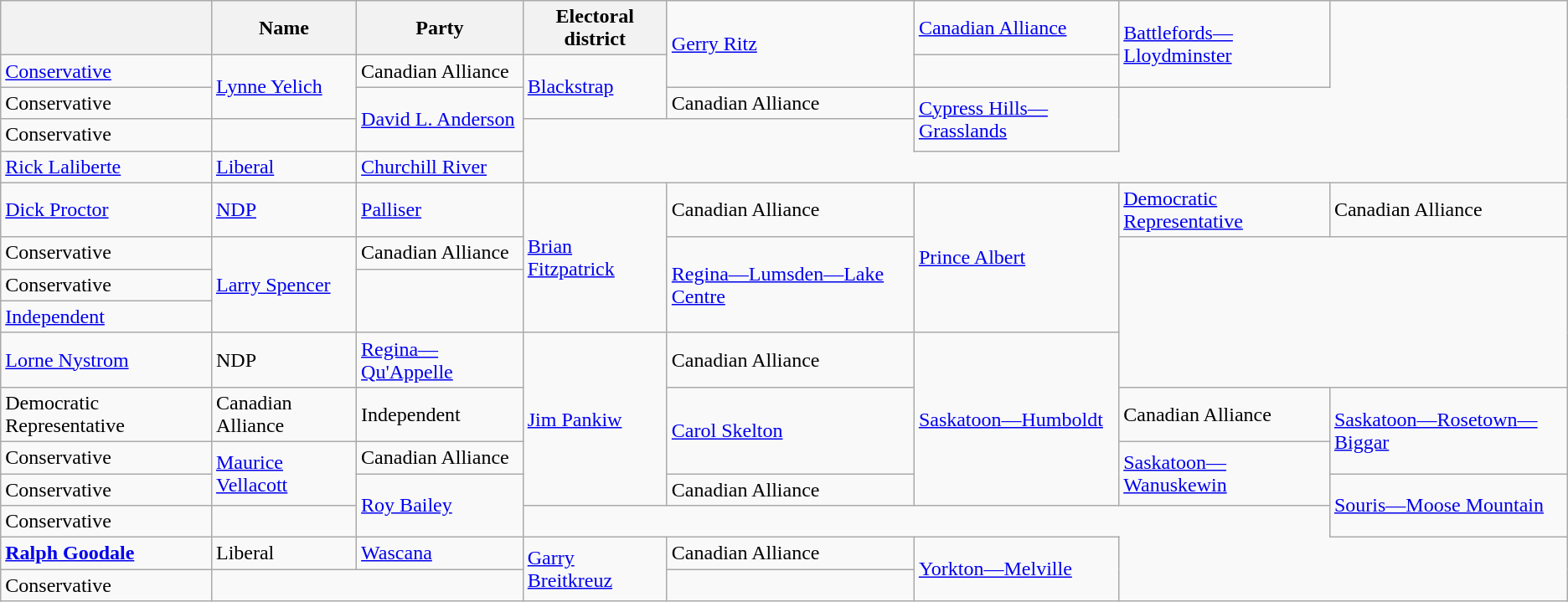<table class="wikitable">
<tr>
<th></th>
<th>Name</th>
<th>Party</th>
<th>Electoral district<br></th>
<td rowspan="2"><a href='#'>Gerry Ritz</a></td>
<td><a href='#'>Canadian Alliance</a></td>
<td rowspan="2"><a href='#'>Battlefords—Lloydminster</a></td>
</tr>
<tr>
<td><a href='#'>Conservative</a><br></td>
<td rowspan="2"><a href='#'>Lynne Yelich</a></td>
<td>Canadian Alliance</td>
<td rowspan="2"><a href='#'>Blackstrap</a></td>
</tr>
<tr>
<td>Conservative<br></td>
<td rowspan="2"><a href='#'>David L. Anderson</a></td>
<td>Canadian Alliance</td>
<td rowspan="2"><a href='#'>Cypress Hills—Grasslands</a></td>
</tr>
<tr>
<td>Conservative</td>
</tr>
<tr>
<td><a href='#'>Rick Laliberte</a></td>
<td><a href='#'>Liberal</a></td>
<td><a href='#'>Churchill River</a></td>
</tr>
<tr>
<td><a href='#'>Dick Proctor</a></td>
<td><a href='#'>NDP</a></td>
<td><a href='#'>Palliser</a><br></td>
<td rowspan="4"><a href='#'>Brian Fitzpatrick</a></td>
<td>Canadian Alliance</td>
<td rowspan="4"><a href='#'>Prince Albert</a><br></td>
<td><a href='#'>Democratic Representative</a><br></td>
<td>Canadian Alliance</td>
</tr>
<tr>
<td>Conservative<br></td>
<td rowspan="3"><a href='#'>Larry Spencer</a></td>
<td>Canadian Alliance</td>
<td rowspan="3"><a href='#'>Regina—Lumsden—Lake Centre</a></td>
</tr>
<tr>
<td>Conservative</td>
</tr>
<tr>
<td><a href='#'>Independent</a></td>
</tr>
<tr>
<td><a href='#'>Lorne Nystrom</a></td>
<td>NDP</td>
<td><a href='#'>Regina—Qu'Appelle</a><br></td>
<td rowspan="4"><a href='#'>Jim Pankiw</a></td>
<td>Canadian Alliance</td>
<td rowspan="4"><a href='#'>Saskatoon—Humboldt</a></td>
</tr>
<tr>
<td>Democratic Representative<br></td>
<td>Canadian Alliance<br></td>
<td>Independent<br></td>
<td rowspan="2"><a href='#'>Carol Skelton</a></td>
<td>Canadian Alliance</td>
<td rowspan="2"><a href='#'>Saskatoon—Rosetown—Biggar</a></td>
</tr>
<tr>
<td>Conservative<br></td>
<td rowspan="2"><a href='#'>Maurice Vellacott</a></td>
<td>Canadian Alliance</td>
<td rowspan="2"><a href='#'>Saskatoon—Wanuskewin</a></td>
</tr>
<tr>
<td>Conservative<br></td>
<td rowspan="2"><a href='#'>Roy Bailey</a></td>
<td>Canadian Alliance</td>
<td rowspan="2"><a href='#'>Souris—Moose Mountain</a></td>
</tr>
<tr>
<td>Conservative</td>
</tr>
<tr>
<td><strong><a href='#'>Ralph Goodale</a></strong></td>
<td>Liberal</td>
<td><a href='#'>Wascana</a><br></td>
<td rowspan="2"><a href='#'>Garry Breitkreuz</a></td>
<td>Canadian Alliance</td>
<td rowspan="2"><a href='#'>Yorkton—Melville</a></td>
</tr>
<tr>
<td>Conservative</td>
</tr>
</table>
